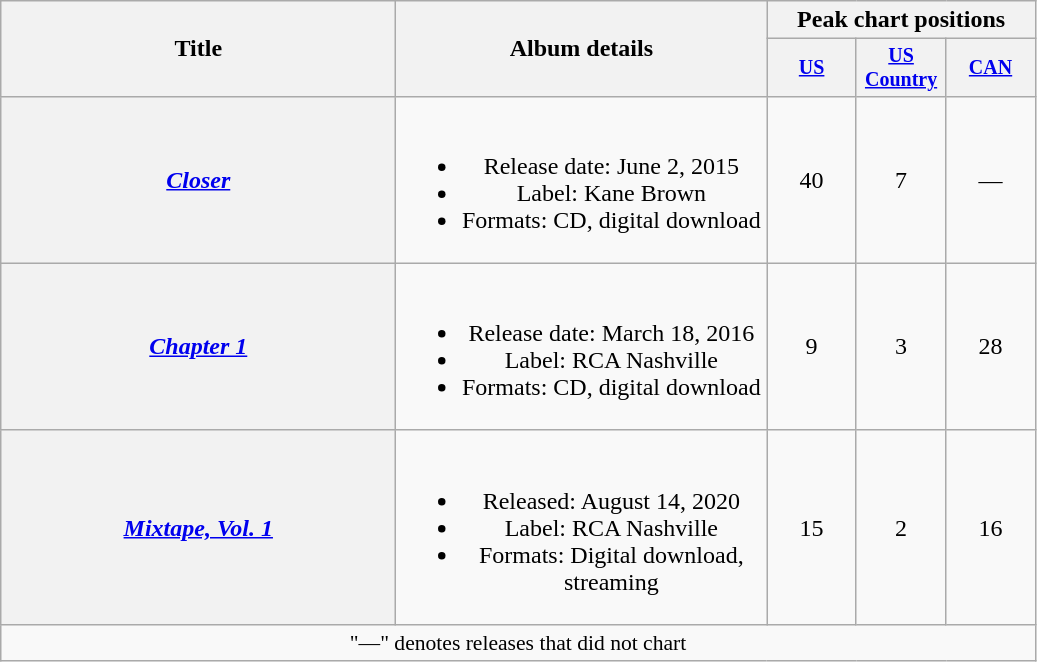<table class="wikitable plainrowheaders" style="text-align:center;">
<tr>
<th rowspan="2" style="width:16em;">Title</th>
<th rowspan="2" style="width:15em;">Album details</th>
<th colspan="3">Peak chart positions</th>
</tr>
<tr style="font-size:smaller;">
<th style="width:4em;"><a href='#'>US</a><br></th>
<th style="width:4em;"><a href='#'>US Country</a><br></th>
<th style="width:4em;"><a href='#'>CAN</a><br></th>
</tr>
<tr>
<th scope="row"><em><a href='#'>Closer</a></em></th>
<td><br><ul><li>Release date: June 2, 2015</li><li>Label: Kane Brown</li><li>Formats: CD, digital download</li></ul></td>
<td>40</td>
<td>7</td>
<td>—</td>
</tr>
<tr>
<th scope="row"><em><a href='#'>Chapter 1</a></em></th>
<td><br><ul><li>Release date: March 18, 2016</li><li>Label: RCA Nashville</li><li>Formats: CD, digital download</li></ul></td>
<td>9</td>
<td>3</td>
<td>28</td>
</tr>
<tr>
<th scope="row"><em><a href='#'>Mixtape, Vol. 1</a></em></th>
<td><br><ul><li>Released: August 14, 2020</li><li>Label: RCA Nashville</li><li>Formats: Digital download, streaming</li></ul></td>
<td>15</td>
<td>2</td>
<td>16</td>
</tr>
<tr>
<td colspan="5" style="font-size:90%;">"—" denotes releases that did not chart</td>
</tr>
</table>
